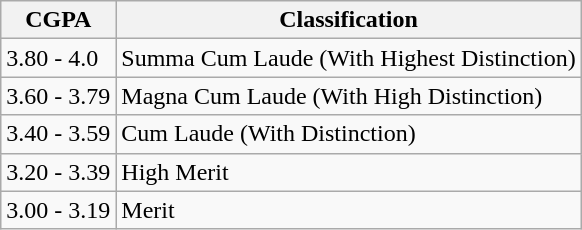<table class="wikitable">
<tr>
<th>CGPA</th>
<th>Classification</th>
</tr>
<tr>
<td>3.80 - 4.0</td>
<td>Summa Cum Laude (With Highest Distinction)</td>
</tr>
<tr>
<td>3.60 - 3.79</td>
<td>Magna Cum Laude (With High Distinction)</td>
</tr>
<tr>
<td>3.40 - 3.59</td>
<td>Cum Laude (With Distinction)</td>
</tr>
<tr>
<td>3.20 - 3.39</td>
<td>High Merit</td>
</tr>
<tr>
<td>3.00 - 3.19</td>
<td>Merit</td>
</tr>
</table>
